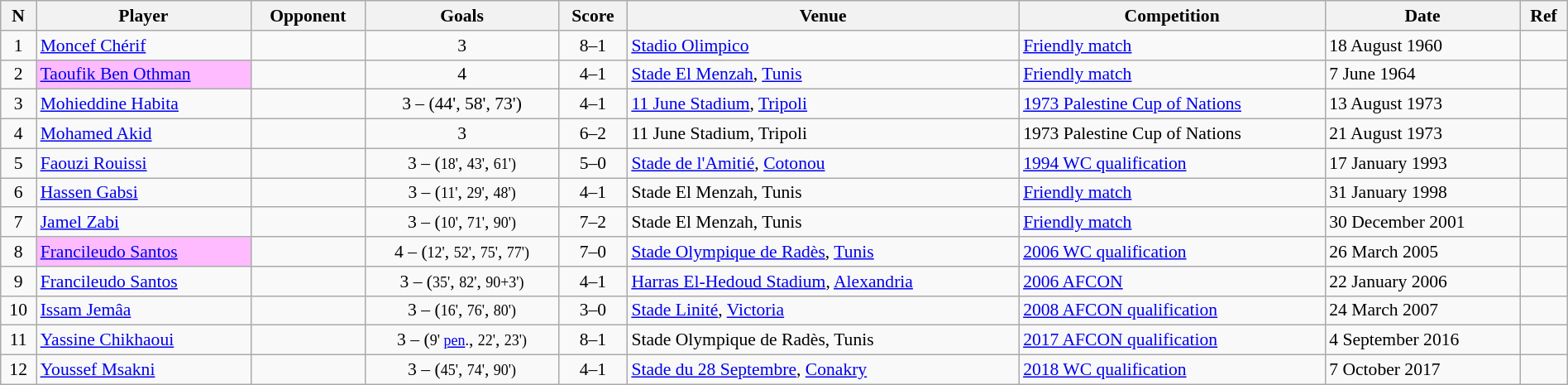<table class="wikitable" style="font-size:90%; text-align:left;" width="100%">
<tr>
<th>N</th>
<th>Player</th>
<th>Opponent</th>
<th>Goals</th>
<th>Score</th>
<th>Venue</th>
<th>Competition</th>
<th>Date</th>
<th>Ref</th>
</tr>
<tr>
<td align="center">1</td>
<td><a href='#'>Moncef Chérif</a></td>
<td></td>
<td align="center">3</td>
<td align="center">8–1</td>
<td><a href='#'>Stadio Olimpico</a></td>
<td><a href='#'>Friendly match</a></td>
<td>18 August 1960</td>
<td></td>
</tr>
<tr>
<td align="center">2</td>
<td style="background:#ffbbff"><a href='#'>Taoufik Ben Othman</a></td>
<td></td>
<td align="center">4</td>
<td align="center">4–1</td>
<td><a href='#'>Stade El Menzah</a>, <a href='#'>Tunis</a></td>
<td><a href='#'>Friendly match</a></td>
<td>7 June 1964</td>
<td></td>
</tr>
<tr>
<td align="center">3</td>
<td><a href='#'>Mohieddine Habita</a></td>
<td></td>
<td align="center">3 – (44', 58', 73')</td>
<td align="center">4–1</td>
<td><a href='#'>11 June Stadium</a>, <a href='#'>Tripoli</a></td>
<td><a href='#'>1973 Palestine Cup of Nations</a></td>
<td>13 August 1973</td>
<td></td>
</tr>
<tr>
<td align="center">4</td>
<td><a href='#'>Mohamed Akid</a></td>
<td></td>
<td align="center">3</td>
<td align="center">6–2</td>
<td>11 June Stadium, Tripoli</td>
<td>1973 Palestine Cup of Nations</td>
<td>21 August 1973</td>
<td></td>
</tr>
<tr>
<td align="center">5</td>
<td><a href='#'>Faouzi Rouissi</a></td>
<td></td>
<td align="center">3 – (<small>18'</small>, <small>43'</small>, <small>61')</small></td>
<td align="center">5–0</td>
<td><a href='#'>Stade de l'Amitié</a>, <a href='#'>Cotonou</a></td>
<td><a href='#'>1994 WC qualification</a></td>
<td>17 January 1993</td>
<td></td>
</tr>
<tr>
<td align="center">6</td>
<td><a href='#'>Hassen Gabsi</a></td>
<td></td>
<td align="center">3 – (<small>11'</small>, <small>29'</small>, <small>48')</small></td>
<td align="center">4–1</td>
<td>Stade El Menzah, Tunis</td>
<td><a href='#'>Friendly match</a></td>
<td>31 January 1998</td>
<td></td>
</tr>
<tr>
<td align="center">7</td>
<td><a href='#'>Jamel Zabi</a></td>
<td></td>
<td align="center">3 – (<small>10'</small>, <small>71'</small>, <small>90')</small></td>
<td align="center">7–2</td>
<td>Stade El Menzah, Tunis</td>
<td><a href='#'>Friendly match</a></td>
<td>30 December 2001</td>
<td></td>
</tr>
<tr>
<td align="center">8</td>
<td style="background:#ffbbff"><a href='#'>Francileudo Santos</a></td>
<td></td>
<td align="center">4 – (<small>12'</small>, <small>52'</small>, <small>75'</small>, <small>77')</small></td>
<td align="center">7–0</td>
<td><a href='#'>Stade Olympique de Radès</a>, <a href='#'>Tunis</a></td>
<td><a href='#'>2006 WC qualification</a></td>
<td>26 March 2005</td>
<td></td>
</tr>
<tr>
<td align="center">9</td>
<td><a href='#'>Francileudo Santos</a></td>
<td></td>
<td align="center">3 – (<small>35'</small>, <small>82'</small>, <small>90+3')</small></td>
<td align="center">4–1</td>
<td><a href='#'>Harras El-Hedoud Stadium</a>, <a href='#'>Alexandria</a></td>
<td><a href='#'>2006 AFCON</a></td>
<td>22 January 2006</td>
<td></td>
</tr>
<tr>
<td align="center">10</td>
<td><a href='#'>Issam Jemâa</a></td>
<td></td>
<td align="center">3 – (<small>16'</small>, <small>76'</small>, <small>80')</small></td>
<td align="center">3–0</td>
<td><a href='#'>Stade Linité</a>, <a href='#'>Victoria</a></td>
<td><a href='#'>2008 AFCON qualification</a></td>
<td>24 March 2007</td>
<td></td>
</tr>
<tr>
<td align="center">11</td>
<td><a href='#'>Yassine Chikhaoui</a></td>
<td></td>
<td align="center">3 – (<small>9' <a href='#'>pen</a>.</small>, <small>22'</small>, <small>23')</small></td>
<td align="center">8–1</td>
<td>Stade Olympique de Radès, Tunis</td>
<td><a href='#'>2017 AFCON qualification</a></td>
<td>4 September 2016</td>
<td></td>
</tr>
<tr>
<td align="center">12</td>
<td><a href='#'>Youssef Msakni</a></td>
<td></td>
<td align="center">3 – (<small>45'</small>, <small>74'</small>, <small>90')</small></td>
<td align="center">4–1</td>
<td><a href='#'>Stade du 28 Septembre</a>, <a href='#'>Conakry</a></td>
<td><a href='#'>2018 WC qualification</a></td>
<td>7 October 2017</td>
<td></td>
</tr>
</table>
